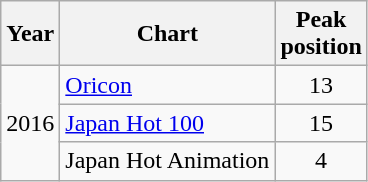<table class="wikitable">
<tr>
<th>Year</th>
<th>Chart</th>
<th>Peak<br>position</th>
</tr>
<tr>
<td rowspan="3">2016</td>
<td><a href='#'>Oricon</a></td>
<td style="text-align:center">13</td>
</tr>
<tr>
<td><a href='#'>Japan Hot 100</a></td>
<td style="text-align:center">15</td>
</tr>
<tr>
<td>Japan Hot Animation </td>
<td style="text-align:center">4</td>
</tr>
</table>
